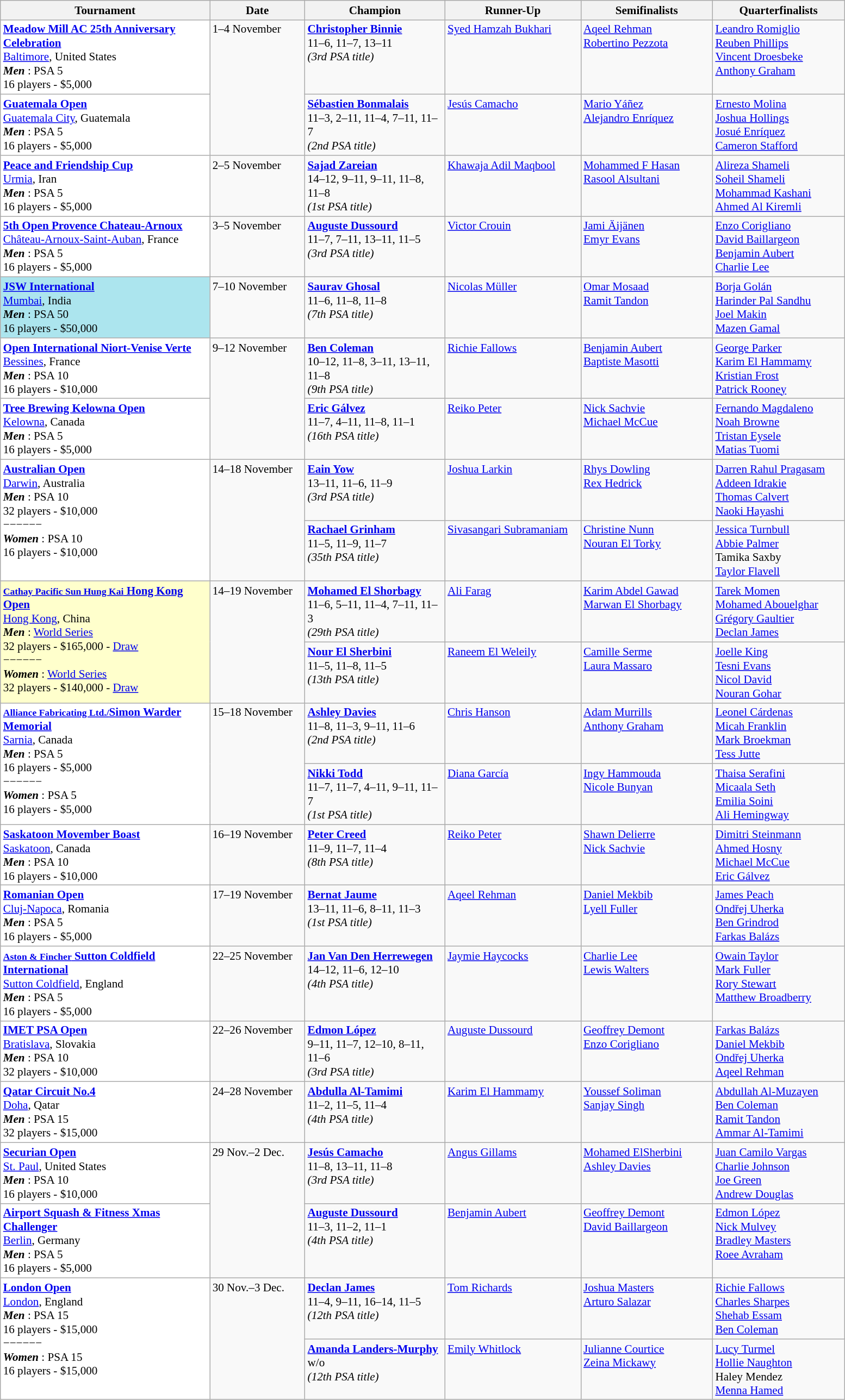<table class="wikitable" style="font-size:88%">
<tr>
<th width=250>Tournament</th>
<th width=110>Date</th>
<th width=165>Champion</th>
<th width=160>Runner-Up</th>
<th width=155>Semifinalists</th>
<th width=155>Quarterfinalists</th>
</tr>
<tr valign=top>
<td style="background:#fff;"><strong><a href='#'>Meadow Mill AC 25th Anniversary Celebration</a></strong><br> <a href='#'>Baltimore</a>, United States<br><strong> <em>Men</em> </strong>: PSA 5<br>16 players - $5,000</td>
<td rowspan=2>1–4 November</td>
<td> <strong><a href='#'>Christopher Binnie</a></strong><br>11–6, 11–7, 13–11<br><em>(3rd PSA title)</em></td>
<td> <a href='#'>Syed Hamzah Bukhari</a></td>
<td> <a href='#'>Aqeel Rehman</a><br> <a href='#'>Robertino Pezzota</a></td>
<td> <a href='#'>Leandro Romiglio</a><br> <a href='#'>Reuben Phillips</a><br> <a href='#'>Vincent Droesbeke</a><br> <a href='#'>Anthony Graham</a></td>
</tr>
<tr valign=top>
<td style="background:#fff;"><strong><a href='#'>Guatemala Open</a></strong><br> <a href='#'>Guatemala City</a>, Guatemala<br><strong> <em>Men</em> </strong>: PSA 5<br>16 players - $5,000</td>
<td> <strong><a href='#'>Sébastien Bonmalais</a></strong><br>11–3, 2–11, 11–4, 7–11, 11–7<br><em>(2nd PSA title)</em></td>
<td> <a href='#'>Jesús Camacho</a></td>
<td> <a href='#'>Mario Yáñez</a><br> <a href='#'>Alejandro Enríquez</a></td>
<td> <a href='#'>Ernesto Molina</a><br> <a href='#'>Joshua Hollings</a><br> <a href='#'>Josué Enríquez</a><br> <a href='#'>Cameron Stafford</a></td>
</tr>
<tr valign=top>
<td style="background:#fff;"><strong><a href='#'> Peace and Friendship Cup</a></strong><br> <a href='#'>Urmia</a>, Iran<br><strong> <em>Men</em> </strong>: PSA 5<br>16 players - $5,000</td>
<td>2–5 November</td>
<td> <strong><a href='#'>Sajad Zareian</a></strong><br>14–12, 9–11, 9–11, 11–8, 11–8<br><em>(1st PSA title)</em></td>
<td> <a href='#'>Khawaja Adil Maqbool</a></td>
<td> <a href='#'>Mohammed F Hasan</a><br> <a href='#'>Rasool Alsultani</a></td>
<td> <a href='#'>Alireza Shameli</a><br> <a href='#'>Soheil Shameli</a><br> <a href='#'>Mohammad Kashani</a><br> <a href='#'>Ahmed Al Kiremli</a></td>
</tr>
<tr valign=top>
<td style="background:#fff;"><strong><a href='#'>5th Open Provence Chateau-Arnoux</a></strong><br> <a href='#'>Château-Arnoux-Saint-Auban</a>, France<br><strong> <em>Men</em> </strong>: PSA 5<br>16 players - $5,000</td>
<td>3–5 November</td>
<td> <strong><a href='#'>Auguste Dussourd</a></strong><br>11–7, 7–11, 13–11, 11–5<br><em>(3rd PSA title)</em></td>
<td> <a href='#'>Victor Crouin</a></td>
<td> <a href='#'>Jami Äijänen</a><br> <a href='#'>Emyr Evans</a></td>
<td> <a href='#'>Enzo Corigliano</a><br> <a href='#'>David Baillargeon</a><br> <a href='#'>Benjamin Aubert</a><br> <a href='#'>Charlie Lee</a></td>
</tr>
<tr valign=top>
<td style="background:#ACE5EE;"><strong><a href='#'>JSW  International</a></strong><br> <a href='#'>Mumbai</a>, India<br><strong> <em>Men</em> </strong>: PSA 50<br>16 players - $50,000</td>
<td>7–10 November</td>
<td> <strong><a href='#'>Saurav Ghosal</a></strong><br>11–6, 11–8, 11–8<br><em>(7th PSA title)</em></td>
<td> <a href='#'>Nicolas Müller</a></td>
<td> <a href='#'>Omar Mosaad</a><br> <a href='#'>Ramit Tandon</a></td>
<td> <a href='#'>Borja Golán</a><br> <a href='#'>Harinder Pal Sandhu</a><br> <a href='#'>Joel Makin</a><br> <a href='#'>Mazen Gamal</a></td>
</tr>
<tr valign=top>
<td style="background:#fff;"><strong><a href='#'>Open International Niort-Venise Verte</a></strong><br> <a href='#'>Bessines</a>, France<br><strong> <em>Men</em> </strong>: PSA 10<br>16 players - $10,000</td>
<td rowspan=2>9–12 November</td>
<td> <strong><a href='#'>Ben Coleman</a></strong><br>10–12, 11–8, 3–11, 13–11, 11–8<br><em>(9th PSA title)</em></td>
<td> <a href='#'>Richie Fallows</a></td>
<td> <a href='#'>Benjamin Aubert</a><br> <a href='#'>Baptiste Masotti</a></td>
<td> <a href='#'>George Parker</a><br> <a href='#'>Karim El Hammamy</a><br> <a href='#'>Kristian Frost</a><br> <a href='#'>Patrick Rooney</a></td>
</tr>
<tr valign=top>
<td style="background:#fff;"><strong><a href='#'>Tree Brewing Kelowna Open</a></strong><br> <a href='#'>Kelowna</a>, Canada<br><strong> <em>Men</em> </strong>: PSA 5<br>16 players - $5,000</td>
<td> <strong><a href='#'>Eric Gálvez</a></strong><br>11–7, 4–11, 11–8, 11–1<br><em>(16th PSA title)</em></td>
<td> <a href='#'>Reiko Peter</a></td>
<td> <a href='#'>Nick Sachvie</a><br> <a href='#'>Michael McCue</a></td>
<td> <a href='#'>Fernando Magdaleno</a><br> <a href='#'>Noah Browne</a><br> <a href='#'>Tristan Eysele</a><br> <a href='#'>Matias Tuomi</a></td>
</tr>
<tr valign=top>
<td rowspan=2 style="background:#fff;"><strong><a href='#'>Australian Open</a></strong><br> <a href='#'>Darwin</a>, Australia<br><strong> <em>Men</em> </strong>: PSA 10<br>32 players - $10,000<br>−−−−−−<br><strong> <em>Women</em> </strong>: PSA 10<br>16 players - $10,000</td>
<td rowspan=2>14–18 November</td>
<td> <strong><a href='#'>Eain Yow</a></strong><br>13–11, 11–6, 11–9<br><em>(3rd PSA title)</em></td>
<td> <a href='#'>Joshua Larkin</a></td>
<td> <a href='#'>Rhys Dowling</a><br> <a href='#'>Rex Hedrick</a></td>
<td> <a href='#'>Darren Rahul Pragasam</a><br> <a href='#'>Addeen Idrakie</a><br> <a href='#'>Thomas Calvert</a><br> <a href='#'>Naoki Hayashi</a></td>
</tr>
<tr valign=top>
<td> <strong><a href='#'>Rachael Grinham</a></strong><br>11–5, 11–9, 11–7<br><em>(35th PSA title)</em></td>
<td> <a href='#'>Sivasangari Subramaniam</a></td>
<td> <a href='#'>Christine Nunn</a><br> <a href='#'>Nouran El Torky</a></td>
<td> <a href='#'>Jessica Turnbull</a><br> <a href='#'>Abbie Palmer</a><br> Tamika Saxby<br> <a href='#'>Taylor Flavell</a></td>
</tr>
<tr valign=top>
<td rowspan=2 style="background:#ffc;"><strong><a href='#'><small>Cathay Pacific Sun Hung Kai</small> Hong Kong Open</a></strong><br> <a href='#'>Hong Kong</a>, China<br><strong> <em>Men</em> </strong>: <a href='#'>World Series</a><br>32 players - $165,000 - <a href='#'>Draw</a><br>−−−−−−<br><strong> <em>Women</em> </strong>: <a href='#'>World Series</a><br>32 players - $140,000 - <a href='#'>Draw</a></td>
<td rowspan=2>14–19 November</td>
<td> <strong><a href='#'>Mohamed El Shorbagy</a></strong><br>11–6, 5–11, 11–4, 7–11, 11–3<br><em>(29th PSA title)</em></td>
<td> <a href='#'>Ali Farag</a></td>
<td> <a href='#'>Karim Abdel Gawad</a><br> <a href='#'>Marwan El Shorbagy</a></td>
<td> <a href='#'>Tarek Momen</a><br> <a href='#'>Mohamed Abouelghar</a><br> <a href='#'>Grégory Gaultier</a><br> <a href='#'>Declan James</a></td>
</tr>
<tr valign=top>
<td> <strong><a href='#'>Nour El Sherbini</a></strong><br>11–5, 11–8, 11–5<br><em>(13th PSA title)</em></td>
<td> <a href='#'>Raneem El Weleily</a></td>
<td> <a href='#'>Camille Serme</a><br> <a href='#'>Laura Massaro</a></td>
<td> <a href='#'>Joelle King</a><br> <a href='#'>Tesni Evans</a><br> <a href='#'>Nicol David</a><br> <a href='#'>Nouran Gohar</a></td>
</tr>
<tr valign=top>
<td rowspan=2 style="background:#fff;"><strong><a href='#'><small>Alliance Fabricating Ltd./</small>Simon Warder Memorial</a></strong><br> <a href='#'>Sarnia</a>, Canada<br><strong> <em>Men</em> </strong> : PSA 5<br>16 players - $5,000<br>−−−−−−<br><strong> <em>Women</em> </strong>: PSA 5<br>16 players - $5,000</td>
<td rowspan=2>15–18 November</td>
<td> <strong><a href='#'>Ashley Davies</a></strong><br>11–8, 11–3, 9–11, 11–6<br><em>(2nd PSA title)</em></td>
<td> <a href='#'>Chris Hanson</a></td>
<td> <a href='#'>Adam Murrills</a><br> <a href='#'>Anthony Graham</a></td>
<td> <a href='#'>Leonel Cárdenas</a><br> <a href='#'>Micah Franklin</a><br> <a href='#'>Mark Broekman</a><br> <a href='#'>Tess Jutte</a></td>
</tr>
<tr valign=top>
<td> <strong><a href='#'>Nikki Todd</a></strong><br>11–7, 11–7, 4–11, 9–11, 11–7<br><em>(1st PSA title)</em></td>
<td> <a href='#'>Diana García</a></td>
<td> <a href='#'>Ingy Hammouda</a><br> <a href='#'>Nicole Bunyan</a></td>
<td> <a href='#'>Thaisa Serafini</a><br> <a href='#'>Micaala Seth</a><br> <a href='#'>Emilia Soini</a><br> <a href='#'>Ali Hemingway</a></td>
</tr>
<tr valign=top>
<td style="background:#fff;"><strong><a href='#'>Saskatoon Movember Boast</a></strong><br> <a href='#'>Saskatoon</a>, Canada<br><strong> <em>Men</em> </strong>: PSA 10<br>16 players - $10,000</td>
<td>16–19 November</td>
<td> <strong><a href='#'>Peter Creed</a></strong><br>11–9, 11–7, 11–4<br><em>(8th PSA title)</em></td>
<td> <a href='#'>Reiko Peter</a></td>
<td> <a href='#'>Shawn Delierre</a><br> <a href='#'>Nick Sachvie</a></td>
<td> <a href='#'>Dimitri Steinmann</a><br> <a href='#'>Ahmed Hosny</a><br> <a href='#'>Michael McCue</a><br> <a href='#'>Eric Gálvez</a></td>
</tr>
<tr valign=top>
<td style="background:#fff;"><strong><a href='#'>Romanian Open</a></strong><br> <a href='#'>Cluj-Napoca</a>, Romania<br><strong> <em>Men</em> </strong>: PSA 5<br>16 players - $5,000</td>
<td>17–19 November</td>
<td> <strong><a href='#'>Bernat Jaume</a></strong><br>13–11, 11–6, 8–11, 11–3<br><em>(1st PSA title)</em></td>
<td> <a href='#'>Aqeel Rehman</a></td>
<td> <a href='#'>Daniel Mekbib</a><br> <a href='#'>Lyell Fuller</a></td>
<td> <a href='#'>James Peach</a><br> <a href='#'>Ondřej Uherka</a><br> <a href='#'>Ben Grindrod</a><br> <a href='#'>Farkas Balázs</a></td>
</tr>
<tr valign=top>
<td style="background:#fff;"><strong><a href='#'><small>Aston & Fincher</small> Sutton Coldfield International</a></strong><br> <a href='#'>Sutton Coldfield</a>, England<br><strong> <em>Men</em> </strong>: PSA 5<br>16 players - $5,000</td>
<td>22–25 November</td>
<td> <strong><a href='#'>Jan Van Den Herrewegen</a></strong><br>14–12, 11–6, 12–10<br><em>(4th PSA title)</em></td>
<td> <a href='#'>Jaymie Haycocks</a></td>
<td> <a href='#'>Charlie Lee</a><br> <a href='#'>Lewis Walters</a></td>
<td> <a href='#'>Owain Taylor</a><br> <a href='#'>Mark Fuller</a><br> <a href='#'>Rory Stewart</a><br> <a href='#'>Matthew Broadberry</a></td>
</tr>
<tr valign=top>
<td style="background:#fff;"><strong><a href='#'>IMET PSA Open</a></strong><br> <a href='#'>Bratislava</a>, Slovakia<br><strong> <em>Men</em> </strong>: PSA 10<br>32 players - $10,000</td>
<td>22–26 November</td>
<td> <strong><a href='#'>Edmon López</a></strong><br>9–11, 11–7, 12–10, 8–11, 11–6<br><em>(3rd PSA title)</em></td>
<td> <a href='#'>Auguste Dussourd</a></td>
<td> <a href='#'>Geoffrey Demont</a><br> <a href='#'>Enzo Corigliano</a></td>
<td> <a href='#'>Farkas Balázs</a><br> <a href='#'>Daniel Mekbib</a><br> <a href='#'>Ondřej Uherka</a><br> <a href='#'>Aqeel Rehman</a></td>
</tr>
<tr valign=top>
<td style="background:#fff;"><strong><a href='#'>Qatar Circuit No.4</a></strong><br> <a href='#'>Doha</a>, Qatar<br><strong> <em>Men</em> </strong>: PSA 15<br>32 players - $15,000</td>
<td>24–28 November</td>
<td> <strong><a href='#'>Abdulla Al-Tamimi</a></strong><br>11–2, 11–5, 11–4<br><em>(4th PSA title)</em></td>
<td> <a href='#'>Karim El Hammamy</a></td>
<td> <a href='#'>Youssef Soliman</a><br> <a href='#'>Sanjay Singh</a></td>
<td> <a href='#'>Abdullah Al-Muzayen</a><br> <a href='#'>Ben Coleman</a><br> <a href='#'>Ramit Tandon</a><br> <a href='#'>Ammar Al-Tamimi</a></td>
</tr>
<tr valign=top>
<td style="background:#fff;"><strong><a href='#'>Securian Open</a></strong><br> <a href='#'>St. Paul</a>, United States<br><strong> <em>Men</em> </strong>: PSA 10<br>16 players - $10,000</td>
<td rowspan=2>29 Nov.–2 Dec.</td>
<td> <strong><a href='#'>Jesús Camacho</a></strong><br>11–8, 13–11, 11–8<br><em>(3rd PSA title)</em></td>
<td> <a href='#'>Angus Gillams</a></td>
<td> <a href='#'>Mohamed ElSherbini</a><br> <a href='#'>Ashley Davies</a></td>
<td> <a href='#'>Juan Camilo Vargas</a><br> <a href='#'>Charlie Johnson</a><br> <a href='#'>Joe Green</a><br> <a href='#'>Andrew Douglas</a></td>
</tr>
<tr valign=top>
<td style="background:#fff;"><strong><a href='#'>Airport Squash & Fitness Xmas Challenger</a></strong><br> <a href='#'>Berlin</a>, Germany<br><strong> <em>Men</em> </strong>: PSA 5<br>16 players - $5,000</td>
<td> <strong><a href='#'>Auguste Dussourd</a></strong><br>11–3, 11–2, 11–1<br><em>(4th PSA title)</em></td>
<td> <a href='#'>Benjamin Aubert</a></td>
<td> <a href='#'>Geoffrey Demont</a><br> <a href='#'>David Baillargeon</a></td>
<td> <a href='#'>Edmon López</a><br> <a href='#'>Nick Mulvey</a><br> <a href='#'>Bradley Masters</a><br> <a href='#'>Roee Avraham</a></td>
</tr>
<tr valign=top>
<td rowspan=2 style="background:#fff;"><strong><a href='#'>London Open</a></strong><br> <a href='#'>London</a>, England<br><strong> <em>Men</em> </strong>: PSA 15<br>16 players - $15,000<br>−−−−−−<br><strong> <em>Women</em> </strong>: PSA 15<br>16 players - $15,000</td>
<td rowspan=2>30 Nov.–3 Dec.</td>
<td> <strong><a href='#'>Declan James</a></strong><br>11–4, 9–11, 16–14, 11–5<br><em>(12th PSA title)</em></td>
<td> <a href='#'>Tom Richards</a></td>
<td> <a href='#'>Joshua Masters</a><br> <a href='#'>Arturo Salazar</a></td>
<td> <a href='#'>Richie Fallows</a><br> <a href='#'>Charles Sharpes</a><br> <a href='#'>Shehab Essam</a><br> <a href='#'>Ben Coleman</a></td>
</tr>
<tr valign=top>
<td> <strong><a href='#'>Amanda Landers-Murphy</a></strong><br>w/o<br><em>(12th PSA title)</em></td>
<td> <a href='#'>Emily Whitlock</a></td>
<td> <a href='#'>Julianne Courtice</a><br> <a href='#'>Zeina Mickawy</a></td>
<td> <a href='#'>Lucy Turmel</a><br> <a href='#'>Hollie Naughton</a><br> Haley Mendez<br> <a href='#'>Menna Hamed</a></td>
</tr>
</table>
